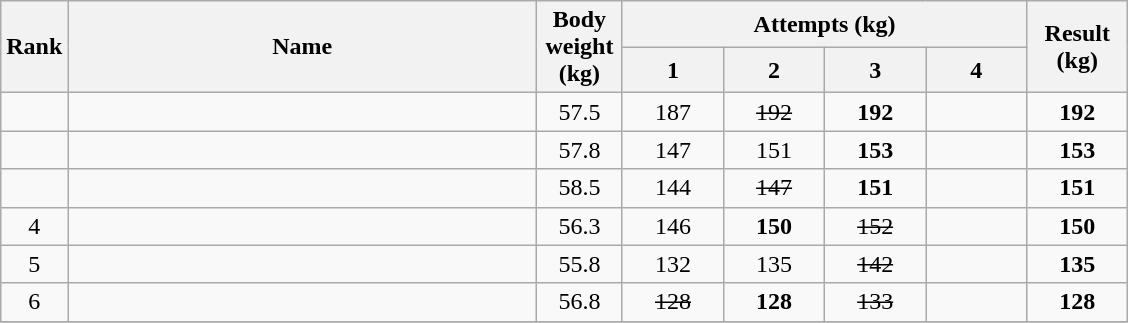<table class="wikitable" style="text-align:center;">
<tr>
<th rowspan="2">Rank</th>
<th rowspan="2" width="305">Name</th>
<th rowspan="2" width="50">Body weight (kg)</th>
<th colspan="4">Attempts (kg)</th>
<th rowspan="2" width="60">Result (kg)</th>
</tr>
<tr>
<th width="60">1</th>
<th width="60">2</th>
<th width="60">3</th>
<th width="60">4</th>
</tr>
<tr>
<td></td>
<td align=left></td>
<td>57.5</td>
<td>187</td>
<td><s>192</s></td>
<td><strong>192</strong></td>
<td></td>
<td><strong>192</strong></td>
</tr>
<tr>
<td></td>
<td align=left></td>
<td>57.8</td>
<td>147</td>
<td>151</td>
<td><strong>153</strong></td>
<td></td>
<td><strong>153</strong></td>
</tr>
<tr>
<td></td>
<td align=left></td>
<td>58.5</td>
<td>144</td>
<td><s>147</s></td>
<td><strong>151</strong></td>
<td></td>
<td><strong>151</strong></td>
</tr>
<tr>
<td>4</td>
<td align=left></td>
<td>56.3</td>
<td>146</td>
<td><strong>150</strong></td>
<td><s>152</s></td>
<td></td>
<td><strong>150</strong></td>
</tr>
<tr>
<td>5</td>
<td align=left></td>
<td>55.8</td>
<td>132</td>
<td>135</td>
<td><s>142</s></td>
<td></td>
<td><strong>135</strong></td>
</tr>
<tr>
<td>6</td>
<td align=left></td>
<td>56.8</td>
<td><s>128</s></td>
<td><strong>128</strong></td>
<td><s>133</s></td>
<td></td>
<td><strong>128</strong></td>
</tr>
<tr>
</tr>
</table>
